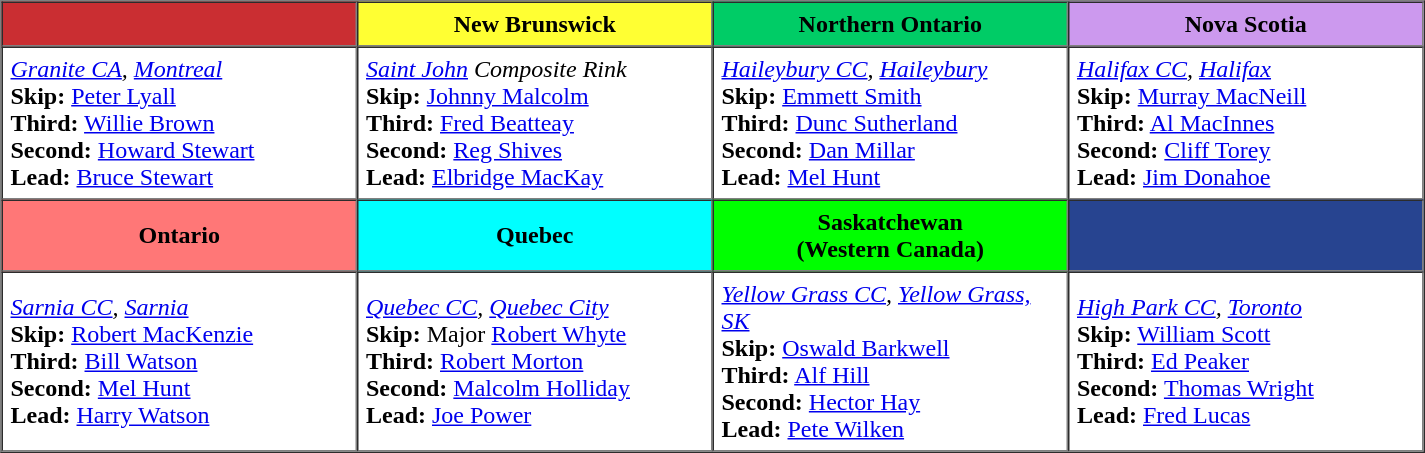<table - border=1 cellpadding=5 cellspacing=0>
<tr>
<th bgcolor=#CA2E32 width=225></th>
<th bgcolor=#ffff33 width=225>New Brunswick</th>
<th style="background:#0c6; width:225px;">Northern Ontario</th>
<th style="background:#c9e; width:200px;">Nova Scotia</th>
</tr>
<tr>
<td><em><a href='#'>Granite CA</a>, <a href='#'>Montreal</a></em><br><strong>Skip:</strong> <a href='#'>Peter Lyall</a><br>
<strong>Third:</strong> <a href='#'>Willie Brown</a><br>
<strong>Second:</strong> <a href='#'>Howard Stewart</a><br>
<strong>Lead:</strong> <a href='#'>Bruce Stewart</a></td>
<td><em><a href='#'>Saint John</a> Composite Rink</em><br><strong>Skip:</strong> <a href='#'>Johnny Malcolm</a><br>
<strong>Third:</strong> <a href='#'>Fred Beatteay</a><br>
<strong>Second:</strong> <a href='#'>Reg Shives</a><br>
<strong>Lead:</strong> <a href='#'>Elbridge MacKay</a></td>
<td><em><a href='#'>Haileybury CC</a>, <a href='#'>Haileybury</a></em><br><strong>Skip:</strong> <a href='#'>Emmett Smith</a><br>
<strong>Third:</strong> <a href='#'>Dunc Sutherland</a><br>
<strong>Second:</strong> <a href='#'>Dan Millar</a><br>
<strong>Lead:</strong> <a href='#'>Mel Hunt</a></td>
<td><em><a href='#'>Halifax CC</a>, <a href='#'>Halifax</a></em><br><strong>Skip:</strong> <a href='#'>Murray MacNeill</a><br>
<strong>Third:</strong> <a href='#'>Al MacInnes</a><br>
<strong>Second:</strong> <a href='#'>Cliff Torey</a><br>
<strong>Lead:</strong> <a href='#'>Jim Donahoe</a></td>
</tr>
<tr>
<th style="background:#f77; width:225px;">Ontario</th>
<th bgcolor=#00ffff width=225>Quebec</th>
<th bgcolor=#00ff00 width=225>Saskatchewan <br> (Western Canada)</th>
<th bgcolor=#274490 width=225></th>
</tr>
<tr>
<td><em><a href='#'>Sarnia CC</a>, <a href='#'>Sarnia</a></em><br><strong>Skip:</strong> <a href='#'>Robert MacKenzie</a><br>
<strong>Third:</strong> <a href='#'>Bill Watson</a><br>
<strong>Second:</strong> <a href='#'>Mel Hunt</a><br>
<strong>Lead:</strong> <a href='#'>Harry Watson</a></td>
<td><em><a href='#'>Quebec CC</a>, <a href='#'>Quebec City</a></em><br><strong>Skip:</strong> Major <a href='#'>Robert Whyte</a><br>
<strong>Third:</strong> <a href='#'>Robert Morton</a><br>
<strong>Second:</strong> <a href='#'>Malcolm Holliday</a><br>
<strong>Lead:</strong> <a href='#'>Joe Power</a></td>
<td><em><a href='#'>Yellow Grass CC</a>, <a href='#'>Yellow Grass, SK</a></em><br><strong>Skip:</strong> <a href='#'>Oswald Barkwell</a><br>
<strong>Third:</strong> <a href='#'>Alf Hill</a><br>
<strong>Second:</strong> <a href='#'>Hector Hay</a><br>
<strong>Lead:</strong> <a href='#'>Pete Wilken</a><br></td>
<td><em><a href='#'>High Park CC</a>, <a href='#'>Toronto</a></em><br><strong>Skip:</strong> <a href='#'>William Scott</a><br>
<strong>Third:</strong> <a href='#'>Ed Peaker</a><br>
<strong>Second:</strong> <a href='#'>Thomas Wright</a><br>
<strong>Lead:</strong> <a href='#'>Fred Lucas</a></td>
</tr>
</table>
